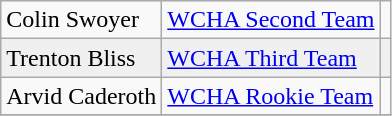<table class="wikitable">
<tr>
<td>Colin Swoyer</td>
<td><a href='#'>WCHA Second Team</a></td>
<td></td>
</tr>
<tr bgcolor=f0f0f0>
<td>Trenton Bliss</td>
<td><a href='#'>WCHA Third Team</a></td>
<td></td>
</tr>
<tr>
<td>Arvid Caderoth</td>
<td><a href='#'>WCHA Rookie Team</a></td>
<td></td>
</tr>
<tr>
</tr>
</table>
